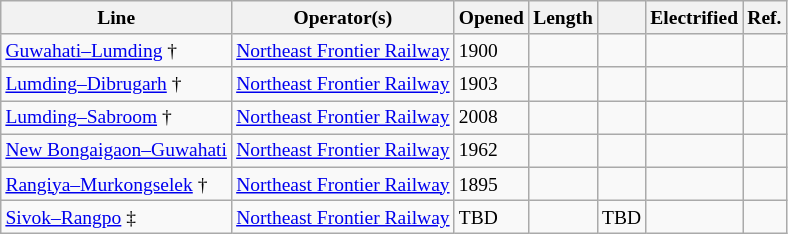<table class="wikitable sortable" style="font-size:small;">
<tr>
<th>Line</th>
<th>Operator(s)</th>
<th>Opened</th>
<th>Length</th>
<th></th>
<th>Electrified</th>
<th>Ref.</th>
</tr>
<tr>
<td><a href='#'>Guwahati–Lumding</a> †</td>
<td><a href='#'>Northeast Frontier Railway</a></td>
<td>1900</td>
<td></td>
<td></td>
<td></td>
<td></td>
</tr>
<tr>
<td><a href='#'>Lumding–Dibrugarh</a> †</td>
<td><a href='#'>Northeast Frontier Railway</a></td>
<td>1903</td>
<td></td>
<td></td>
<td></td>
<td></td>
</tr>
<tr>
<td><a href='#'>Lumding–Sabroom</a> †</td>
<td><a href='#'>Northeast Frontier Railway</a></td>
<td>2008</td>
<td></td>
<td></td>
<td></td>
<td></td>
</tr>
<tr>
<td><a href='#'>New Bongaigaon–Guwahati</a></td>
<td><a href='#'>Northeast Frontier Railway</a></td>
<td>1962</td>
<td></td>
<td></td>
<td></td>
<td></td>
</tr>
<tr>
<td><a href='#'>Rangiya–Murkongselek</a> †</td>
<td><a href='#'>Northeast Frontier Railway</a></td>
<td>1895</td>
<td></td>
<td></td>
<td></td>
<td></td>
</tr>
<tr>
<td><a href='#'>Sivok–Rangpo</a> ‡</td>
<td><a href='#'>Northeast Frontier Railway</a></td>
<td>TBD</td>
<td></td>
<td>TBD</td>
<td></td>
<td></td>
</tr>
</table>
